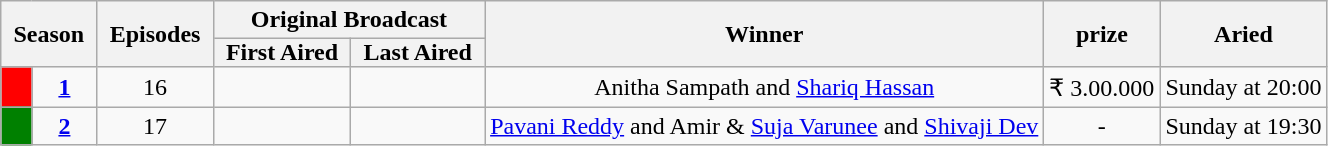<table class="wikitable" style="text-align:center">
<tr>
<th style="padding: 0 8px" colspan="2" rowspan="2">Season</th>
<th style="padding: 0 8px" rowspan="2">Episodes</th>
<th colspan="2">Original Broadcast</th>
<th rowspan="2">Winner</th>
<th rowspan="2">prize</th>
<th rowspan="2">Aried</th>
</tr>
<tr>
<th style="padding: 0 8px">First Aired</th>
<th style="padding: 0 8px">Last Aired</th>
</tr>
<tr>
<td style="background:RED"></td>
<td align="center"><strong><a href='#'>1</a></strong></td>
<td>16</td>
<td align="center"></td>
<td></td>
<td>Anitha Sampath and <a href='#'>Shariq Hassan</a></td>
<td>₹ 3.00.000</td>
<td>Sunday at 20:00</td>
</tr>
<tr>
<td style="background:GREEN"></td>
<td align="center"><strong><a href='#'>2</a></strong></td>
<td>17</td>
<td align="center"></td>
<td></td>
<td><a href='#'>Pavani Reddy</a> and Amir & <a href='#'>Suja Varunee</a> and <a href='#'>Shivaji Dev</a></td>
<td>-</td>
<td>Sunday at 19:30</td>
</tr>
</table>
